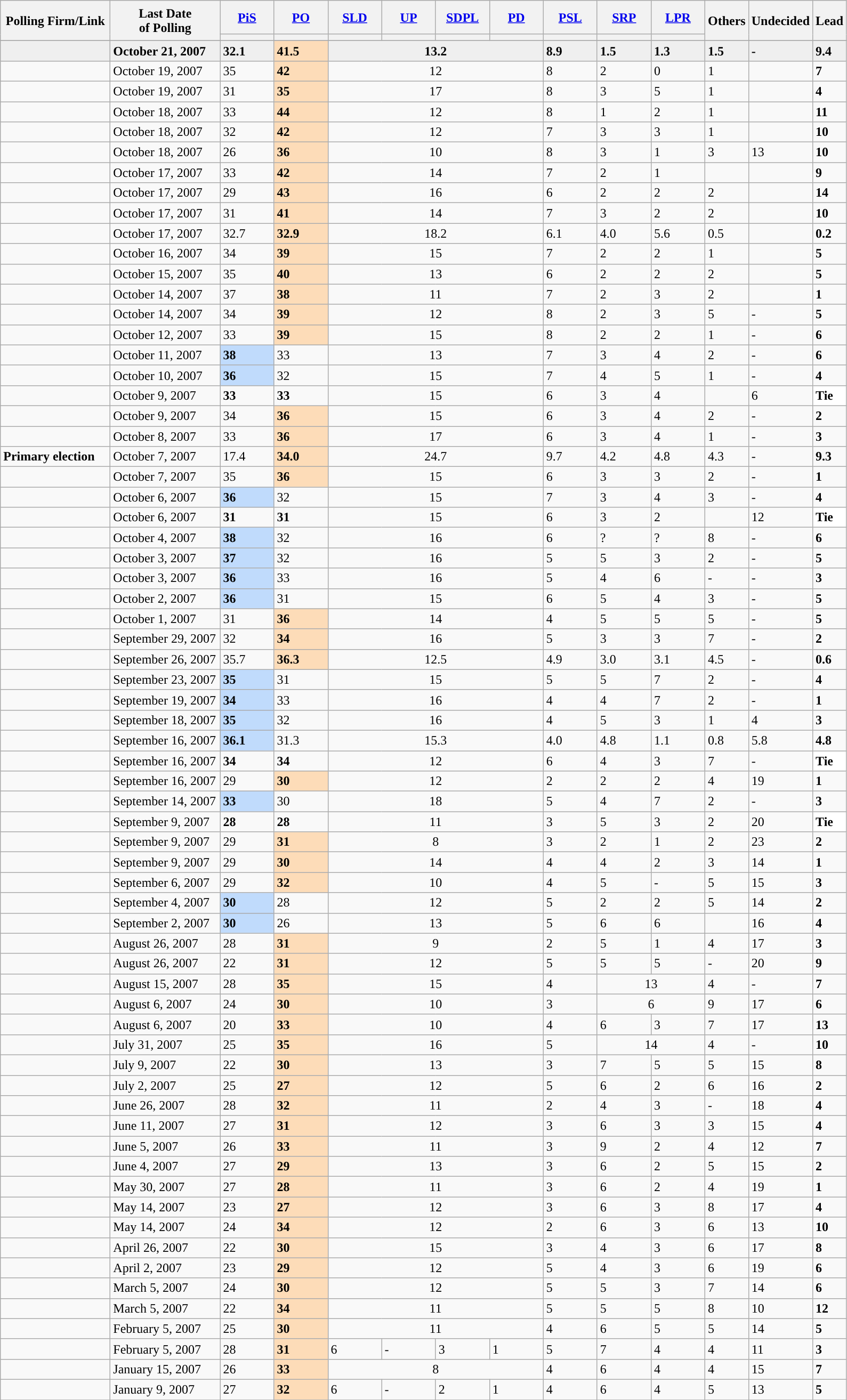<table class="wikitable sortable collapsible">
<tr style="height:42px; text-align:center; background-color:#E9E9E9">
<th rowspan="2" style="width:130px;">Polling Firm/Link</th>
<th rowspan="2" data-sort-type="date" style="width:130px;">Last Date<br>of Polling</th>
<th style="width:60px;" class="unsortable"><a href='#'>PiS</a></th>
<th style="width:60px;" class="unsortable"><a href='#'>PO</a></th>
<th style="width:60px;" class="unsortable"><a href='#'>SLD</a></th>
<th style="width:60px;" class="unsortable"><a href='#'>UP</a></th>
<th style="width:60px;" class="unsortable"><a href='#'>SDPL</a></th>
<th style="width:60px;" class="unsortable"><a href='#'>PD</a></th>
<th style="width:60px;" class="unsortable"><a href='#'>PSL</a></th>
<th style="width:60px;" class="unsortable"><a href='#'>SRP</a></th>
<th style="width:60px;" class="unsortable"><a href='#'>LPR</a></th>
<th rowspan="2" data-sort-type="number" style="width:40px;">Others</th>
<th rowspan="2" data-sort-type="number" style="width:40px;">Undecided</th>
<th rowspan="2" data-sort-type="number" style="width:30px;">Lead</th>
</tr>
<tr>
<th data-sort-type="number" style="height:1px; background:"></th>
<th data-sort-type="number" style="height:1px; background:"></th>
<th data-sort-type="number" style="height:1px; background:"></th>
<th data-sort-type="number" style="height:1px; background:"></th>
<th data-sort-type="number" style="height:1px; background:"></th>
<th data-sort-type="number" style="height:1px; background:"></th>
<th data-sort-type="number" style="height:1px; background:"></th>
<th data-sort-type="number" style="height:1px; background:"></th>
<th data-sort-type="number" style="height:1px; background:"></th>
</tr>
<tr>
</tr>
<tr style="background:#EFEFEF; font-weight:bold;">
<td></td>
<td>October 21, 2007</td>
<td>32.1</td>
<td style="background:#FDDCB8">41.5</td>
<td colspan=4 align=center>13.2</td>
<td>8.9</td>
<td>1.5</td>
<td>1.3</td>
<td>1.5</td>
<td>-</td>
<td style="background:"><strong>9.4</strong></td>
</tr>
<tr>
<td></td>
<td>October 19, 2007</td>
<td>35</td>
<td style="background:#FDDCB8"><strong>42</strong></td>
<td colspan=4 align=center>12</td>
<td>8</td>
<td>2</td>
<td>0</td>
<td>1</td>
<td></td>
<td style="background:"><strong>7</strong></td>
</tr>
<tr>
<td></td>
<td>October 19, 2007</td>
<td>31</td>
<td style="background:#FDDCB8"><strong>35</strong></td>
<td colspan=4 align=center>17</td>
<td>8</td>
<td>3</td>
<td>5</td>
<td>1</td>
<td></td>
<td style="background:"><strong>4</strong></td>
</tr>
<tr>
<td></td>
<td>October 18, 2007</td>
<td>33</td>
<td style="background:#FDDCB8"><strong>44</strong></td>
<td colspan=4 align=center>12</td>
<td>8</td>
<td>1</td>
<td>2</td>
<td>1</td>
<td></td>
<td style="background:"><strong>11</strong></td>
</tr>
<tr>
<td></td>
<td>October 18, 2007</td>
<td>32</td>
<td style="background:#FDDCB8"><strong>42</strong></td>
<td colspan=4 align=center>12</td>
<td>7</td>
<td>3</td>
<td>3</td>
<td>1</td>
<td></td>
<td style="background:"><strong>10</strong></td>
</tr>
<tr>
<td></td>
<td>October 18, 2007</td>
<td>26</td>
<td style="background:#FDDCB8"><strong>36</strong></td>
<td colspan=4 align=center>10</td>
<td>8</td>
<td>3</td>
<td>1</td>
<td>3</td>
<td>13</td>
<td style="background:"><strong>10</strong></td>
</tr>
<tr>
<td></td>
<td>October 17, 2007</td>
<td>33</td>
<td style="background:#FDDCB8"><strong>42</strong></td>
<td colspan=4 align=center>14</td>
<td>7</td>
<td>2</td>
<td>1</td>
<td></td>
<td></td>
<td style="background:"><strong>9</strong></td>
</tr>
<tr>
<td></td>
<td>October 17, 2007</td>
<td>29</td>
<td style="background:#FDDCB8"><strong>43</strong></td>
<td colspan=4 align=center>16</td>
<td>6</td>
<td>2</td>
<td>2</td>
<td>2</td>
<td></td>
<td style="background:"><strong>14</strong></td>
</tr>
<tr>
<td></td>
<td>October 17, 2007</td>
<td>31</td>
<td style="background:#FDDCB8"><strong>41</strong></td>
<td colspan=4 align=center>14</td>
<td>7</td>
<td>3</td>
<td>2</td>
<td>2</td>
<td></td>
<td style="background:"><strong>10</strong></td>
</tr>
<tr>
<td></td>
<td>October 17, 2007</td>
<td>32.7</td>
<td style="background:#FDDCB8"><strong>32.9</strong></td>
<td colspan=4 align=center>18.2</td>
<td>6.1</td>
<td>4.0</td>
<td>5.6</td>
<td>0.5</td>
<td></td>
<td style="background:"><strong>0.2</strong></td>
</tr>
<tr>
<td></td>
<td>October 16, 2007</td>
<td>34</td>
<td style="background:#FDDCB8"><strong>39</strong></td>
<td colspan=4 align=center>15</td>
<td>7</td>
<td>2</td>
<td>2</td>
<td>1</td>
<td></td>
<td style="background:"><strong>5</strong></td>
</tr>
<tr>
<td></td>
<td>October 15, 2007</td>
<td>35</td>
<td style="background:#FDDCB8"><strong>40</strong></td>
<td colspan=4 align=center>13</td>
<td>6</td>
<td>2</td>
<td>2</td>
<td>2</td>
<td></td>
<td style="background:"><strong>5</strong></td>
</tr>
<tr>
<td></td>
<td>October 14, 2007</td>
<td>37</td>
<td style="background:#FDDCB8"><strong>38</strong></td>
<td colspan=4 align=center>11</td>
<td>7</td>
<td>2</td>
<td>3</td>
<td>2</td>
<td></td>
<td style="background:"><strong>1</strong></td>
</tr>
<tr>
<td></td>
<td>October 14, 2007</td>
<td>34</td>
<td style="background:#FDDCB8"><strong>39</strong></td>
<td colspan=4 align=center>12</td>
<td>8</td>
<td>2</td>
<td>3</td>
<td>5</td>
<td>-</td>
<td style="background:"><strong>5</strong></td>
</tr>
<tr>
<td></td>
<td>October 12, 2007</td>
<td>33</td>
<td style="background:#FDDCB8"><strong>39</strong></td>
<td colspan=4 align=center>15</td>
<td>8</td>
<td>2</td>
<td>2</td>
<td>1</td>
<td>-</td>
<td style="background:"><strong>6</strong></td>
</tr>
<tr>
<td></td>
<td>October 11, 2007</td>
<td style="background:#C0DBFC"><strong>38</strong></td>
<td>33</td>
<td colspan=4 align=center>13</td>
<td>7</td>
<td>3</td>
<td>4</td>
<td>2</td>
<td>-</td>
<td style="background:"><strong>6</strong></td>
</tr>
<tr>
<td></td>
<td>October 10, 2007</td>
<td style="background:#C0DBFC"><strong>36</strong></td>
<td>32</td>
<td colspan=4 align=center>15</td>
<td>7</td>
<td>4</td>
<td>5</td>
<td>1</td>
<td>-</td>
<td style="background:"><strong>4</strong></td>
</tr>
<tr>
<td></td>
<td>October 9, 2007</td>
<td><strong>33</strong></td>
<td><strong>33</strong></td>
<td colspan=4 align=center>15</td>
<td>6</td>
<td>3</td>
<td>4</td>
<td></td>
<td>6</td>
<td style="background:white; color:black;"><strong>Tie</strong></td>
</tr>
<tr>
<td></td>
<td>October 9, 2007</td>
<td>34</td>
<td style="background:#FDDCB8"><strong>36</strong></td>
<td colspan=4 align=center>15</td>
<td>6</td>
<td>3</td>
<td>4</td>
<td>2</td>
<td>-</td>
<td style="background:"><strong>2</strong></td>
</tr>
<tr>
<td></td>
<td>October 8, 2007</td>
<td>33</td>
<td style="background:#FDDCB8"><strong>36</strong></td>
<td colspan=4 align=center>17</td>
<td>6</td>
<td>3</td>
<td>4</td>
<td>1</td>
<td>-</td>
<td style="background:"><strong>3</strong></td>
</tr>
<tr>
<td><strong>Primary election</strong></td>
<td>October 7, 2007</td>
<td>17.4</td>
<td style="background:#FDDCB8"><strong>34.0</strong></td>
<td colspan=4 align=center>24.7</td>
<td>9.7</td>
<td>4.2</td>
<td>4.8</td>
<td>4.3</td>
<td>-</td>
<td style="background:"><strong>9.3</strong></td>
</tr>
<tr>
<td></td>
<td>October 7, 2007</td>
<td>35</td>
<td style="background:#FDDCB8"><strong>36</strong></td>
<td colspan=4 align=center>15</td>
<td>6</td>
<td>3</td>
<td>3</td>
<td>2</td>
<td>-</td>
<td style="background:"><strong>1</strong></td>
</tr>
<tr>
<td></td>
<td>October 6, 2007</td>
<td style="background:#C0DBFC"><strong>36</strong></td>
<td>32</td>
<td colspan=4 align=center>15</td>
<td>7</td>
<td>3</td>
<td>4</td>
<td>3</td>
<td>-</td>
<td style="background:"><strong>4</strong></td>
</tr>
<tr>
<td></td>
<td>October 6, 2007</td>
<td><strong>31</strong></td>
<td><strong>31</strong></td>
<td colspan=4 align=center>15</td>
<td>6</td>
<td>3</td>
<td>2</td>
<td></td>
<td>12</td>
<td style="background:white; color:black;"><strong>Tie</strong></td>
</tr>
<tr>
<td></td>
<td>October 4, 2007</td>
<td style="background:#C0DBFC"><strong>38</strong></td>
<td>32</td>
<td colspan=4 align=center>16</td>
<td>6</td>
<td>?</td>
<td>?</td>
<td>8</td>
<td>-</td>
<td style="background:"><strong>6</strong></td>
</tr>
<tr>
<td></td>
<td>October 3, 2007</td>
<td style="background:#C0DBFC"><strong>37</strong></td>
<td>32</td>
<td colspan=4 align=center>16</td>
<td>5</td>
<td>5</td>
<td>3</td>
<td>2</td>
<td>-</td>
<td style="background:"><strong>5</strong></td>
</tr>
<tr>
<td></td>
<td>October 3, 2007</td>
<td style="background:#C0DBFC"><strong>36</strong></td>
<td>33</td>
<td colspan=4 align=center>16</td>
<td>5</td>
<td>4</td>
<td>6</td>
<td>-</td>
<td>-</td>
<td style="background:"><strong>3</strong></td>
</tr>
<tr>
<td></td>
<td>October 2, 2007</td>
<td style="background:#C0DBFC"><strong>36</strong></td>
<td>31</td>
<td colspan=4 align=center>15</td>
<td>6</td>
<td>5</td>
<td>4</td>
<td>3</td>
<td>-</td>
<td style="background:"><strong>5</strong></td>
</tr>
<tr>
<td></td>
<td>October 1, 2007</td>
<td>31</td>
<td style="background:#FDDCB8"><strong>36</strong></td>
<td colspan=4 align=center>14</td>
<td>4</td>
<td>5</td>
<td>5</td>
<td>5</td>
<td>-</td>
<td style="background:"><strong>5</strong></td>
</tr>
<tr>
<td></td>
<td>September 29, 2007</td>
<td>32</td>
<td style="background:#FDDCB8"><strong>34</strong></td>
<td colspan=4 align=center>16</td>
<td>5</td>
<td>3</td>
<td>3</td>
<td>7</td>
<td>-</td>
<td style="background:"><strong>2</strong></td>
</tr>
<tr>
<td></td>
<td>September 26, 2007</td>
<td>35.7</td>
<td style="background:#FDDCB8"><strong>36.3</strong></td>
<td colspan=4 align=center>12.5</td>
<td>4.9</td>
<td>3.0</td>
<td>3.1</td>
<td>4.5</td>
<td>-</td>
<td style="background:"><strong>0.6</strong></td>
</tr>
<tr>
<td></td>
<td>September 23, 2007</td>
<td style="background:#C0DBFC"><strong>35</strong></td>
<td>31</td>
<td colspan=4 align=center>15</td>
<td>5</td>
<td>5</td>
<td>7</td>
<td>2</td>
<td>-</td>
<td style="background:"><strong>4</strong></td>
</tr>
<tr>
<td></td>
<td>September 19, 2007</td>
<td style="background:#C0DBFC"><strong>34</strong></td>
<td>33</td>
<td colspan=4 align=center>16</td>
<td>4</td>
<td>4</td>
<td>7</td>
<td>2</td>
<td>-</td>
<td style="background:"><strong>1</strong></td>
</tr>
<tr>
<td></td>
<td>September 18, 2007</td>
<td style="background:#C0DBFC"><strong>35</strong></td>
<td>32</td>
<td colspan=4 align=center>16</td>
<td>4</td>
<td>5</td>
<td>3</td>
<td>1</td>
<td>4</td>
<td style="background:"><strong>3</strong></td>
</tr>
<tr>
<td></td>
<td>September 16, 2007</td>
<td style="background:#C0DBFC"><strong>36.1</strong></td>
<td>31.3</td>
<td colspan=4 align=center>15.3</td>
<td>4.0</td>
<td>4.8</td>
<td>1.1</td>
<td>0.8</td>
<td>5.8</td>
<td style="background:"><strong>4.8</strong></td>
</tr>
<tr>
<td></td>
<td>September 16, 2007</td>
<td><strong>34</strong></td>
<td><strong>34</strong></td>
<td colspan=4 align=center>12</td>
<td>6</td>
<td>4</td>
<td>3</td>
<td>7</td>
<td>-</td>
<td style="background:white; color:black;"><strong>Tie</strong></td>
</tr>
<tr>
<td></td>
<td>September 16, 2007</td>
<td>29</td>
<td style="background:#FDDCB8"><strong>30</strong></td>
<td colspan=4 align=center>12</td>
<td>2</td>
<td>2</td>
<td>2</td>
<td>4</td>
<td>19</td>
<td style="background:"><strong>1</strong></td>
</tr>
<tr>
<td></td>
<td>September 14, 2007</td>
<td style="background:#C0DBFC"><strong>33</strong></td>
<td>30</td>
<td colspan=4 align=center>18</td>
<td>5</td>
<td>4</td>
<td>7</td>
<td>2</td>
<td>-</td>
<td style="background:"><strong>3</strong></td>
</tr>
<tr>
<td></td>
<td>September 9, 2007</td>
<td><strong>28</strong></td>
<td><strong>28</strong></td>
<td colspan=4 align=center>11</td>
<td>3</td>
<td>5</td>
<td>3</td>
<td>2</td>
<td>20</td>
<td style="background:white; color:black;"><strong>Tie</strong></td>
</tr>
<tr>
<td></td>
<td>September 9, 2007</td>
<td>29</td>
<td style="background:#FDDCB8"><strong>31</strong></td>
<td colspan=4 align=center>8</td>
<td>3</td>
<td>2</td>
<td>1</td>
<td>2</td>
<td>23</td>
<td style="background:"><strong>2</strong></td>
</tr>
<tr>
<td></td>
<td>September 9, 2007</td>
<td>29</td>
<td style="background:#FDDCB8"><strong>30</strong></td>
<td colspan=4 align=center>14</td>
<td>4</td>
<td>4</td>
<td>2</td>
<td>3</td>
<td>14</td>
<td style="background:"><strong>1</strong></td>
</tr>
<tr>
<td></td>
<td>September 6, 2007</td>
<td>29</td>
<td style="background:#FDDCB8"><strong>32</strong></td>
<td colspan=4 align=center>10</td>
<td>4</td>
<td>5</td>
<td>-</td>
<td>5</td>
<td>15</td>
<td style="background:"><strong>3</strong></td>
</tr>
<tr>
<td></td>
<td>September 4, 2007</td>
<td style="background:#C0DBFC"><strong>30</strong></td>
<td>28</td>
<td colspan=4 align=center>12</td>
<td>5</td>
<td>2</td>
<td>2</td>
<td>5</td>
<td>14</td>
<td style="background:"><strong>2</strong></td>
</tr>
<tr>
<td></td>
<td>September 2, 2007</td>
<td style="background:#C0DBFC"><strong>30</strong></td>
<td>26</td>
<td colspan=4 align=center>13</td>
<td>5</td>
<td>6</td>
<td>6</td>
<td></td>
<td>16</td>
<td style="background:"><strong>4</strong></td>
</tr>
<tr>
<td></td>
<td>August 26, 2007</td>
<td>28</td>
<td style="background:#FDDCB8"><strong>31</strong></td>
<td colspan=4 align=center>9</td>
<td>2</td>
<td>5</td>
<td>1</td>
<td>4</td>
<td>17</td>
<td style="background:"><strong>3</strong></td>
</tr>
<tr>
<td></td>
<td>August 26, 2007</td>
<td>22</td>
<td style="background:#FDDCB8"><strong>31</strong></td>
<td colspan=4 align=center>12</td>
<td>5</td>
<td>5</td>
<td>5</td>
<td>-</td>
<td>20</td>
<td style="background:"><strong>9</strong></td>
</tr>
<tr>
<td></td>
<td>August 15, 2007</td>
<td>28</td>
<td style="background:#FDDCB8"><strong>35</strong></td>
<td colspan=4 align=center>15</td>
<td>4</td>
<td colspan=2 align=center>13</td>
<td>4</td>
<td>-</td>
<td style="background:"><strong>7</strong></td>
</tr>
<tr>
<td></td>
<td>August 6, 2007</td>
<td>24</td>
<td style="background:#FDDCB8"><strong>30</strong></td>
<td colspan=4 align=center>10</td>
<td>3</td>
<td colspan=2 align=center>6</td>
<td>9</td>
<td>17</td>
<td style="background:"><strong>6</strong></td>
</tr>
<tr>
<td></td>
<td>August 6, 2007</td>
<td>20</td>
<td style="background:#FDDCB8"><strong>33</strong></td>
<td colspan=4 align=center>10</td>
<td>4</td>
<td>6</td>
<td>3</td>
<td>7</td>
<td>17</td>
<td style="background:"><strong>13</strong></td>
</tr>
<tr>
<td></td>
<td>July 31, 2007</td>
<td>25</td>
<td style="background:#FDDCB8"><strong>35</strong></td>
<td colspan=4 align=center>16</td>
<td>5</td>
<td colspan=2 align=center>14</td>
<td>4</td>
<td>-</td>
<td style="background:"><strong>10</strong></td>
</tr>
<tr>
<td></td>
<td>July 9, 2007</td>
<td>22</td>
<td style="background:#FDDCB8"><strong>30</strong></td>
<td colspan=4 align=center>13</td>
<td>3</td>
<td>7</td>
<td>5</td>
<td>5</td>
<td>15</td>
<td style="background:"><strong>8</strong></td>
</tr>
<tr>
<td></td>
<td>July 2, 2007</td>
<td>25</td>
<td style="background:#FDDCB8"><strong>27</strong></td>
<td colspan=4 align=center>12</td>
<td>5</td>
<td>6</td>
<td>2</td>
<td>6</td>
<td>16</td>
<td style="background:"><strong>2</strong></td>
</tr>
<tr>
<td></td>
<td>June 26, 2007</td>
<td>28</td>
<td style="background:#FDDCB8"><strong>32</strong></td>
<td colspan=4 align=center>11</td>
<td>2</td>
<td>4</td>
<td>3</td>
<td>-</td>
<td>18</td>
<td style="background:"><strong>4</strong></td>
</tr>
<tr>
<td></td>
<td>June 11, 2007</td>
<td>27</td>
<td style="background:#FDDCB8"><strong>31</strong></td>
<td colspan=4 align=center>12</td>
<td>3</td>
<td>6</td>
<td>3</td>
<td>3</td>
<td>15</td>
<td style="background:"><strong>4</strong></td>
</tr>
<tr>
<td></td>
<td>June 5, 2007</td>
<td>26</td>
<td style="background:#FDDCB8"><strong>33</strong></td>
<td colspan=4 align=center>11</td>
<td>3</td>
<td>9</td>
<td>2</td>
<td>4</td>
<td>12</td>
<td style="background:"><strong>7</strong></td>
</tr>
<tr>
<td></td>
<td>June 4, 2007</td>
<td>27</td>
<td style="background:#FDDCB8"><strong>29</strong></td>
<td colspan=4 align=center>13</td>
<td>3</td>
<td>6</td>
<td>2</td>
<td>5</td>
<td>15</td>
<td style="background:"><strong>2</strong></td>
</tr>
<tr>
<td></td>
<td>May 30, 2007</td>
<td>27</td>
<td style="background:#FDDCB8"><strong>28</strong></td>
<td colspan=4 align=center>11</td>
<td>3</td>
<td>6</td>
<td>2</td>
<td>4</td>
<td>19</td>
<td style="background:"><strong>1</strong></td>
</tr>
<tr>
<td></td>
<td>May 14, 2007</td>
<td>23</td>
<td style="background:#FDDCB8"><strong>27</strong></td>
<td colspan=4 align=center>12</td>
<td>3</td>
<td>6</td>
<td>3</td>
<td>8</td>
<td>17</td>
<td style="background:"><strong>4</strong></td>
</tr>
<tr>
<td></td>
<td>May 14, 2007</td>
<td>24</td>
<td style="background:#FDDCB8"><strong>34</strong></td>
<td colspan=4 align=center>12</td>
<td>2</td>
<td>6</td>
<td>3</td>
<td>6</td>
<td>13</td>
<td style="background:"><strong>10</strong></td>
</tr>
<tr>
<td></td>
<td>April 26, 2007</td>
<td>22</td>
<td style="background:#FDDCB8"><strong>30</strong></td>
<td colspan=4 align=center>15</td>
<td>3</td>
<td>4</td>
<td>3</td>
<td>6</td>
<td>17</td>
<td style="background:"><strong>8</strong></td>
</tr>
<tr>
<td></td>
<td>April 2, 2007</td>
<td>23</td>
<td style="background:#FDDCB8"><strong>29</strong></td>
<td colspan=4 align=center>12</td>
<td>5</td>
<td>4</td>
<td>3</td>
<td>6</td>
<td>19</td>
<td style="background:"><strong>6</strong></td>
</tr>
<tr>
<td></td>
<td>March 5, 2007</td>
<td>24</td>
<td style="background:#FDDCB8"><strong>30</strong></td>
<td colspan=4 align=center>12</td>
<td>5</td>
<td>5</td>
<td>3</td>
<td>7</td>
<td>14</td>
<td style="background:"><strong>6</strong></td>
</tr>
<tr>
<td></td>
<td>March 5, 2007</td>
<td>22</td>
<td style="background:#FDDCB8"><strong>34</strong></td>
<td colspan=4 align=center>11</td>
<td>5</td>
<td>5</td>
<td>5</td>
<td>8</td>
<td>10</td>
<td style="background:"><strong>12</strong></td>
</tr>
<tr>
<td></td>
<td>February 5, 2007</td>
<td>25</td>
<td style="background:#FDDCB8"><strong>30</strong></td>
<td colspan=4 align=center>11</td>
<td>4</td>
<td>6</td>
<td>5</td>
<td>5</td>
<td>14</td>
<td style="background:"><strong>5</strong></td>
</tr>
<tr>
<td></td>
<td>February 5, 2007</td>
<td>28</td>
<td style="background:#FDDCB8"><strong>31</strong></td>
<td>6</td>
<td>-</td>
<td>3</td>
<td>1</td>
<td>5</td>
<td>7</td>
<td>4</td>
<td>4</td>
<td>11</td>
<td style="background:"><strong>3</strong></td>
</tr>
<tr>
<td></td>
<td>January 15, 2007</td>
<td>26</td>
<td style="background:#FDDCB8"><strong>33</strong></td>
<td colspan=4 align=center>8</td>
<td>4</td>
<td>6</td>
<td>4</td>
<td>4</td>
<td>15</td>
<td style="background:"><strong>7</strong></td>
</tr>
<tr>
<td></td>
<td>January 9, 2007</td>
<td>27</td>
<td style="background:#FDDCB8"><strong>32</strong></td>
<td>6</td>
<td>-</td>
<td>2</td>
<td>1</td>
<td>4</td>
<td>6</td>
<td>4</td>
<td>5</td>
<td>13</td>
<td style="background:"><strong>5</strong></td>
</tr>
<tr>
</tr>
</table>
